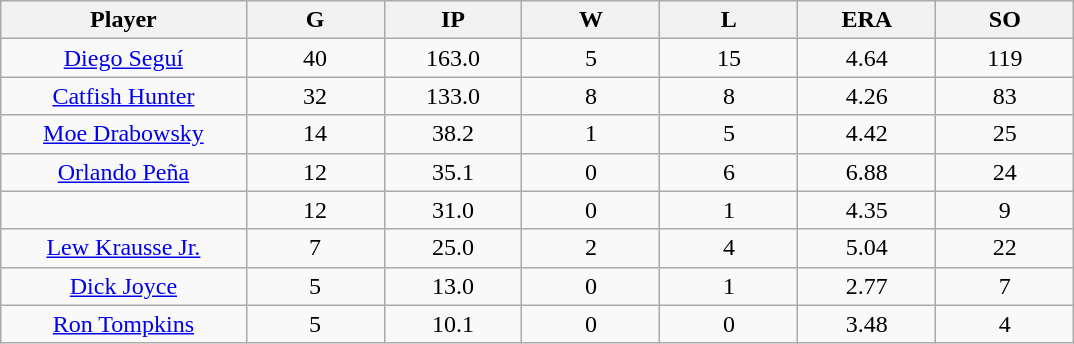<table class="wikitable sortable">
<tr>
<th bgcolor="#DDDDFF" width="16%">Player</th>
<th bgcolor="#DDDDFF" width="9%">G</th>
<th bgcolor="#DDDDFF" width="9%">IP</th>
<th bgcolor="#DDDDFF" width="9%">W</th>
<th bgcolor="#DDDDFF" width="9%">L</th>
<th bgcolor="#DDDDFF" width="9%">ERA</th>
<th bgcolor="#DDDDFF" width="9%">SO</th>
</tr>
<tr align="center">
<td><a href='#'>Diego Seguí</a></td>
<td>40</td>
<td>163.0</td>
<td>5</td>
<td>15</td>
<td>4.64</td>
<td>119</td>
</tr>
<tr align=center>
<td><a href='#'>Catfish Hunter</a></td>
<td>32</td>
<td>133.0</td>
<td>8</td>
<td>8</td>
<td>4.26</td>
<td>83</td>
</tr>
<tr align=center>
<td><a href='#'>Moe Drabowsky</a></td>
<td>14</td>
<td>38.2</td>
<td>1</td>
<td>5</td>
<td>4.42</td>
<td>25</td>
</tr>
<tr align=center>
<td><a href='#'>Orlando Peña</a></td>
<td>12</td>
<td>35.1</td>
<td>0</td>
<td>6</td>
<td>6.88</td>
<td>24</td>
</tr>
<tr align=center>
<td></td>
<td>12</td>
<td>31.0</td>
<td>0</td>
<td>1</td>
<td>4.35</td>
<td>9</td>
</tr>
<tr align="center">
<td><a href='#'>Lew Krausse Jr.</a></td>
<td>7</td>
<td>25.0</td>
<td>2</td>
<td>4</td>
<td>5.04</td>
<td>22</td>
</tr>
<tr align=center>
<td><a href='#'>Dick Joyce</a></td>
<td>5</td>
<td>13.0</td>
<td>0</td>
<td>1</td>
<td>2.77</td>
<td>7</td>
</tr>
<tr align=center>
<td><a href='#'>Ron Tompkins</a></td>
<td>5</td>
<td>10.1</td>
<td>0</td>
<td>0</td>
<td>3.48</td>
<td>4</td>
</tr>
</table>
